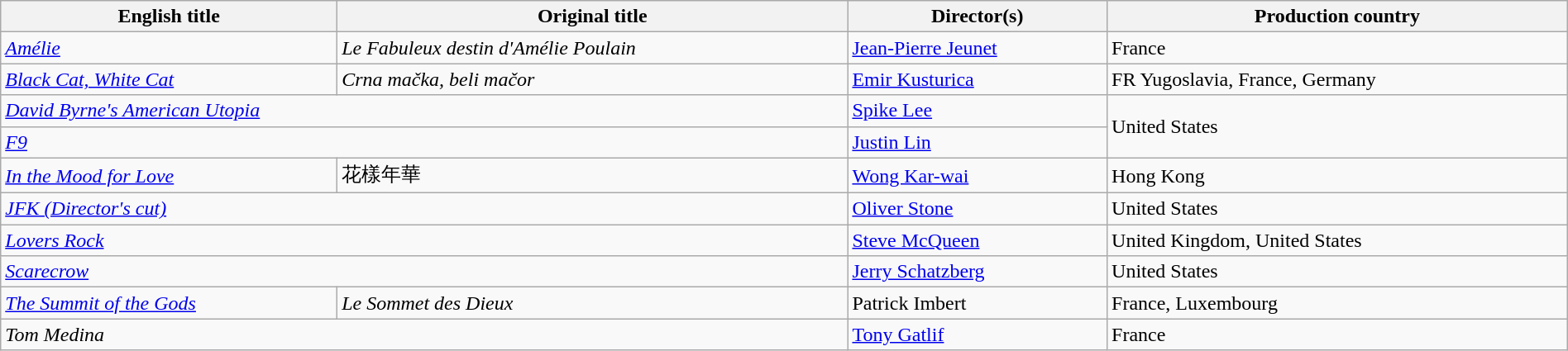<table class="wikitable" style="width:100%; margin-bottom:4px" cellpadding="5">
<tr>
<th scope="col">English title</th>
<th scope="col">Original title</th>
<th scope="col">Director(s)</th>
<th scope="col">Production country</th>
</tr>
<tr>
<td><em><a href='#'>Amélie</a></em></td>
<td><em>Le Fabuleux destin d'Amélie Poulain</em></td>
<td><a href='#'>Jean-Pierre Jeunet</a></td>
<td>France</td>
</tr>
<tr>
<td><em><a href='#'>Black Cat, White Cat</a></em></td>
<td><em>Crna mačka, beli mačor</em></td>
<td><a href='#'>Emir Kusturica</a></td>
<td>FR Yugoslavia, France, Germany</td>
</tr>
<tr>
<td colspan=2><em><a href='#'>David Byrne's American Utopia</a></em></td>
<td><a href='#'>Spike Lee</a></td>
<td rowspan="2">United States</td>
</tr>
<tr>
<td colspan=2><em><a href='#'>F9</a></em></td>
<td><a href='#'>Justin Lin</a></td>
</tr>
<tr>
<td><em><a href='#'>In the Mood for Love</a></em></td>
<td>花樣年華</td>
<td><a href='#'>Wong Kar-wai</a></td>
<td>Hong Kong</td>
</tr>
<tr>
<td colspan=2><em><a href='#'>JFK (Director's cut)</a></em></td>
<td><a href='#'>Oliver Stone</a></td>
<td>United States</td>
</tr>
<tr>
<td colspan=2><em><a href='#'>Lovers Rock</a></em></td>
<td><a href='#'>Steve McQueen</a></td>
<td>United Kingdom, United States</td>
</tr>
<tr>
<td colspan=2><em><a href='#'>Scarecrow</a></em></td>
<td><a href='#'>Jerry Schatzberg</a></td>
<td>United States</td>
</tr>
<tr>
<td><em><a href='#'>The Summit of the Gods</a></em></td>
<td><em>Le Sommet des Dieux</em></td>
<td>Patrick Imbert</td>
<td>France, Luxembourg</td>
</tr>
<tr>
<td colspan=2><em>Tom Medina</em></td>
<td><a href='#'>Tony Gatlif</a></td>
<td>France</td>
</tr>
</table>
